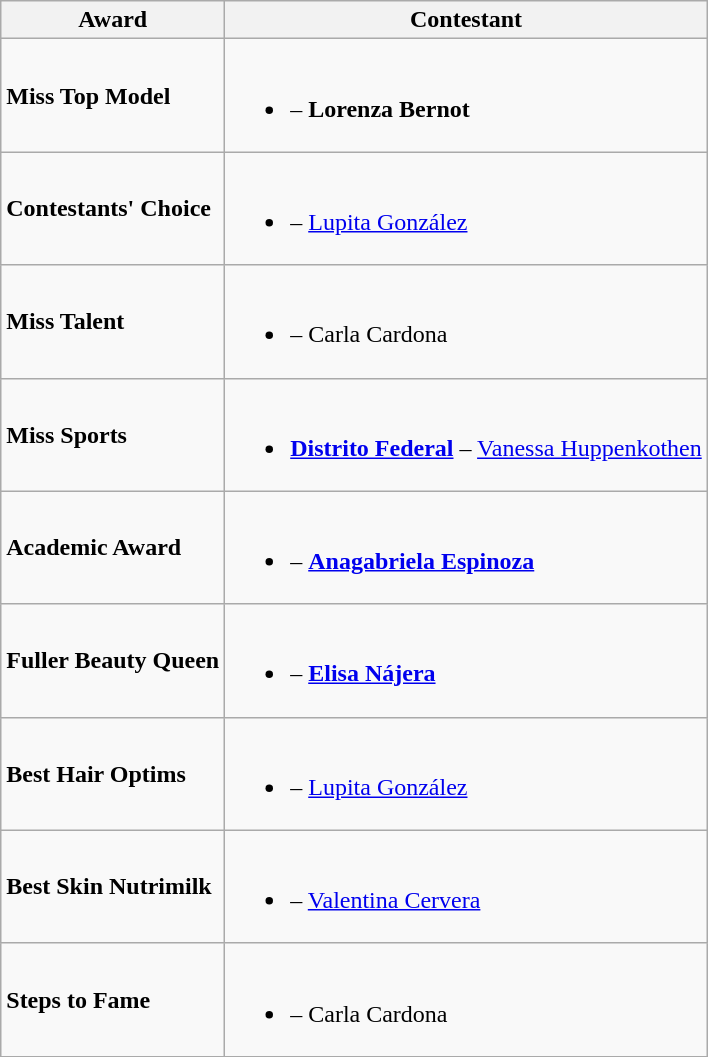<table class="wikitable" border="1">
<tr>
<th>Award</th>
<th>Contestant</th>
</tr>
<tr>
<td><strong>Miss Top Model</strong></td>
<td><br><ul><li><strong></strong> –  <strong>Lorenza Bernot</strong></li></ul></td>
</tr>
<tr>
<td><strong>Contestants' Choice</strong></td>
<td><br><ul><li><strong></strong> –  <a href='#'>Lupita González</a></li></ul></td>
</tr>
<tr>
<td><strong>Miss Talent</strong></td>
<td><br><ul><li><strong></strong> –  Carla Cardona</li></ul></td>
</tr>
<tr>
<td><strong>Miss Sports</strong></td>
<td><br><ul><li><strong> <a href='#'>Distrito Federal</a></strong>  –  <a href='#'>Vanessa Huppenkothen</a></li></ul></td>
</tr>
<tr>
<td><strong>Academic Award</strong></td>
<td><br><ul><li><strong></strong> – <strong><a href='#'>Anagabriela Espinoza</a></strong></li></ul></td>
</tr>
<tr>
<td><strong>Fuller Beauty Queen</strong></td>
<td><br><ul><li><strong></strong> –  <strong><a href='#'>Elisa Nájera</a></strong></li></ul></td>
</tr>
<tr>
<td><strong>Best Hair Optims</strong></td>
<td><br><ul><li><strong></strong> – <a href='#'>Lupita González</a></li></ul></td>
</tr>
<tr>
<td><strong>Best Skin Nutrimilk</strong></td>
<td><br><ul><li><strong></strong> – <a href='#'>Valentina Cervera</a></li></ul></td>
</tr>
<tr>
<td><strong>Steps to Fame</strong></td>
<td><br><ul><li><strong></strong> –  Carla Cardona</li></ul></td>
</tr>
</table>
